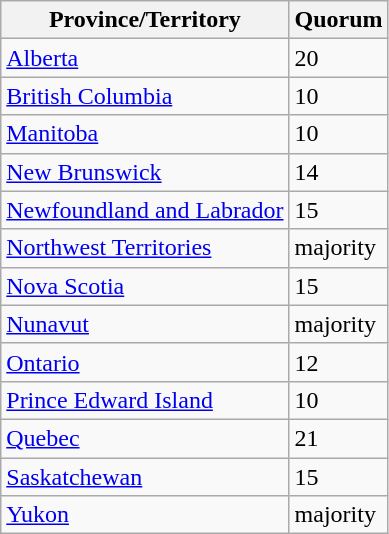<table class="wikitable">
<tr>
<th>Province/Territory</th>
<th>Quorum</th>
</tr>
<tr>
<td><a href='#'>Alberta</a></td>
<td>20</td>
</tr>
<tr>
<td><a href='#'>British Columbia</a></td>
<td>10</td>
</tr>
<tr>
<td><a href='#'>Manitoba</a></td>
<td>10</td>
</tr>
<tr>
<td><a href='#'>New Brunswick</a></td>
<td>14</td>
</tr>
<tr>
<td><a href='#'>Newfoundland and Labrador</a></td>
<td>15</td>
</tr>
<tr>
<td><a href='#'>Northwest Territories</a></td>
<td>majority</td>
</tr>
<tr>
<td><a href='#'>Nova Scotia</a></td>
<td>15</td>
</tr>
<tr>
<td><a href='#'>Nunavut</a></td>
<td>majority</td>
</tr>
<tr>
<td><a href='#'>Ontario</a></td>
<td>12</td>
</tr>
<tr>
<td><a href='#'>Prince Edward Island</a></td>
<td>10</td>
</tr>
<tr>
<td><a href='#'>Quebec</a></td>
<td>21</td>
</tr>
<tr>
<td><a href='#'>Saskatchewan</a></td>
<td>15</td>
</tr>
<tr>
<td><a href='#'>Yukon</a></td>
<td>majority</td>
</tr>
</table>
